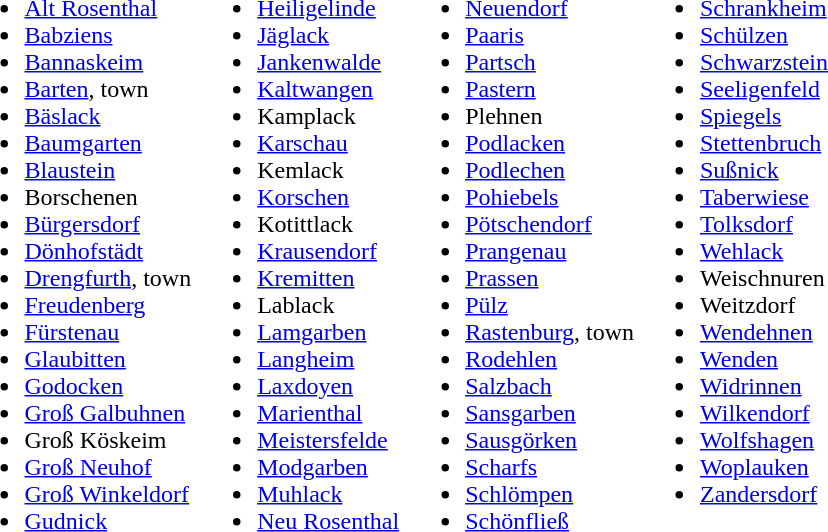<table>
<tr>
<td valign="top"><br><ul><li><a href='#'>Alt Rosenthal</a></li><li><a href='#'>Babziens</a></li><li><a href='#'>Bannaskeim</a></li><li><a href='#'>Barten</a>, town</li><li><a href='#'>Bäslack</a></li><li><a href='#'>Baumgarten</a></li><li><a href='#'>Blaustein</a></li><li>Borschenen</li><li><a href='#'>Bürgersdorf</a></li><li><a href='#'>Dönhofstädt</a></li><li><a href='#'>Drengfurth</a>, town</li><li><a href='#'>Freudenberg</a></li><li><a href='#'>Fürstenau</a></li><li><a href='#'>Glaubitten</a></li><li><a href='#'>Godocken</a></li><li><a href='#'>Groß Galbuhnen</a></li><li>Groß Köskeim</li><li><a href='#'>Groß Neuhof</a></li><li><a href='#'>Groß Winkeldorf</a></li><li><a href='#'>Gudnick</a></li></ul></td>
<td valign="top"><br><ul><li><a href='#'>Heiligelinde</a></li><li><a href='#'>Jäglack</a></li><li><a href='#'>Jankenwalde</a></li><li><a href='#'>Kaltwangen</a></li><li>Kamplack</li><li><a href='#'>Karschau</a></li><li>Kemlack</li><li><a href='#'>Korschen</a></li><li>Kotittlack</li><li><a href='#'>Krausendorf</a></li><li><a href='#'>Kremitten</a></li><li>Lablack</li><li><a href='#'>Lamgarben</a></li><li><a href='#'>Langheim</a></li><li><a href='#'>Laxdoyen</a></li><li><a href='#'>Marienthal</a></li><li><a href='#'>Meistersfelde</a></li><li><a href='#'>Modgarben</a></li><li><a href='#'>Muhlack</a></li><li><a href='#'>Neu Rosenthal</a></li></ul></td>
<td valign="top"><br><ul><li><a href='#'>Neuendorf</a></li><li><a href='#'>Paaris</a></li><li><a href='#'>Partsch</a></li><li><a href='#'>Pastern</a></li><li>Plehnen</li><li><a href='#'>Podlacken</a></li><li><a href='#'>Podlechen</a></li><li><a href='#'>Pohiebels</a></li><li><a href='#'>Pötschendorf</a></li><li><a href='#'>Prangenau</a></li><li><a href='#'>Prassen</a></li><li><a href='#'>Pülz</a></li><li><a href='#'>Rastenburg</a>, town</li><li><a href='#'>Rodehlen</a></li><li><a href='#'>Salzbach</a></li><li><a href='#'>Sansgarben</a></li><li><a href='#'>Sausgörken</a></li><li><a href='#'>Scharfs</a></li><li><a href='#'>Schlömpen</a></li><li><a href='#'>Schönfließ</a></li></ul></td>
<td valign="top"><br><ul><li><a href='#'>Schrankheim</a></li><li><a href='#'>Schülzen</a></li><li><a href='#'>Schwarzstein</a></li><li><a href='#'>Seeligenfeld</a></li><li><a href='#'>Spiegels</a></li><li><a href='#'>Stettenbruch</a></li><li><a href='#'>Sußnick</a></li><li><a href='#'>Taberwiese</a></li><li><a href='#'>Tolksdorf</a></li><li><a href='#'>Wehlack</a></li><li>Weischnuren</li><li>Weitzdorf</li><li><a href='#'>Wendehnen</a></li><li><a href='#'>Wenden</a></li><li><a href='#'>Widrinnen</a></li><li><a href='#'>Wilkendorf</a></li><li><a href='#'>Wolfshagen</a></li><li><a href='#'>Woplauken</a></li><li><a href='#'>Zandersdorf</a></li></ul></td>
</tr>
</table>
